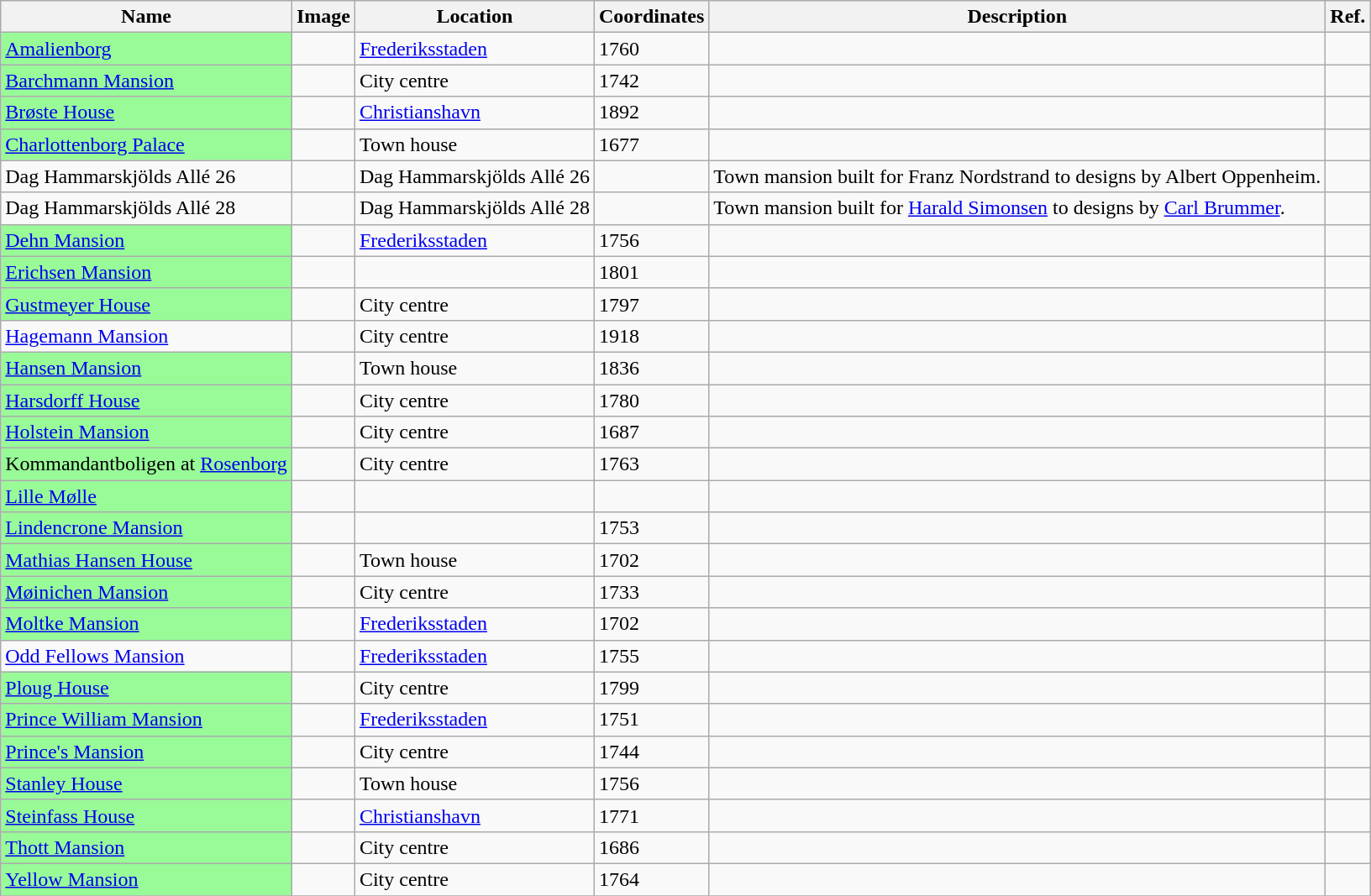<table class="wikitable sortable">
<tr>
<th>Name</th>
<th class=unsortable>Image</th>
<th>Location</th>
<th>Coordinates</th>
<th class=unsortable>Description</th>
<th>Ref.</th>
</tr>
<tr>
<td bgcolor=98fb98><a href='#'>Amalienborg</a></td>
<td></td>
<td><a href='#'>Frederiksstaden</a></td>
<td>1760</td>
<td></td>
<td></td>
</tr>
<tr>
<td bgcolor=98fb98><a href='#'>Barchmann Mansion</a></td>
<td></td>
<td>City centre</td>
<td>1742</td>
<td></td>
<td></td>
</tr>
<tr>
<td bgcolor=98fb98><a href='#'>Brøste House</a></td>
<td></td>
<td><a href='#'>Christianshavn</a></td>
<td>1892</td>
<td></td>
<td></td>
</tr>
<tr>
<td bgcolor=98fb98><a href='#'>Charlottenborg Palace</a></td>
<td></td>
<td>Town house</td>
<td>1677</td>
<td></td>
<td></td>
</tr>
<tr>
<td>Dag Hammarskjölds Allé 26</td>
<td></td>
<td>Dag Hammarskjölds Allé 26</td>
<td></td>
<td>Town mansion built for Franz Nordstrand to designs by Albert Oppenheim.</td>
<td></td>
</tr>
<tr>
<td>Dag Hammarskjölds Allé 28</td>
<td></td>
<td>Dag Hammarskjölds Allé 28</td>
<td></td>
<td>Town mansion built for <a href='#'>Harald Simonsen</a> to designs by <a href='#'>Carl Brummer</a>.</td>
</tr>
<tr>
<td bgcolor=98fb98><a href='#'>Dehn Mansion</a></td>
<td></td>
<td><a href='#'>Frederiksstaden</a></td>
<td>1756</td>
<td></td>
<td></td>
</tr>
<tr>
<td bgcolor=98fb98><a href='#'>Erichsen Mansion</a></td>
<td></td>
<td></td>
<td>1801</td>
<td></td>
<td></td>
</tr>
<tr>
<td bgcolor=98fb98><a href='#'>Gustmeyer House</a></td>
<td></td>
<td>City centre</td>
<td>1797</td>
<td></td>
<td></td>
</tr>
<tr>
<td><a href='#'>Hagemann Mansion</a></td>
<td></td>
<td>City centre</td>
<td>1918</td>
<td></td>
<td></td>
</tr>
<tr>
<td bgcolor=98fb98><a href='#'>Hansen Mansion</a></td>
<td></td>
<td>Town house</td>
<td>1836</td>
<td></td>
<td></td>
</tr>
<tr>
<td bgcolor=98fb98><a href='#'>Harsdorff House</a></td>
<td></td>
<td>City centre</td>
<td>1780</td>
<td></td>
<td></td>
</tr>
<tr>
<td bgcolor=98fb98><a href='#'>Holstein Mansion</a></td>
<td></td>
<td>City centre</td>
<td>1687</td>
<td></td>
<td></td>
</tr>
<tr>
<td bgcolor=98fb98>Kommandantboligen at <a href='#'>Rosenborg</a></td>
<td></td>
<td>City centre</td>
<td>1763</td>
<td></td>
<td></td>
</tr>
<tr>
<td bgcolor=98fb98><a href='#'>Lille Mølle</a></td>
<td></td>
<td></td>
<td></td>
<td></td>
<td></td>
</tr>
<tr>
<td bgcolor=98fb98><a href='#'>Lindencrone Mansion</a></td>
<td></td>
<td></td>
<td>1753</td>
<td></td>
<td></td>
</tr>
<tr>
<td bgcolor=98fb98><a href='#'>Mathias Hansen House</a></td>
<td></td>
<td>Town house</td>
<td>1702</td>
<td></td>
<td></td>
</tr>
<tr>
<td bgcolor=98fb98><a href='#'>Møinichen Mansion</a></td>
<td></td>
<td>City centre</td>
<td>1733</td>
<td></td>
<td></td>
</tr>
<tr>
<td bgcolor=98fb98><a href='#'>Moltke Mansion</a></td>
<td></td>
<td><a href='#'>Frederiksstaden</a></td>
<td>1702</td>
<td></td>
<td></td>
</tr>
<tr>
<td><a href='#'>Odd Fellows Mansion</a></td>
<td></td>
<td><a href='#'>Frederiksstaden</a></td>
<td>1755</td>
<td></td>
<td></td>
</tr>
<tr>
<td bgcolor=98fb98><a href='#'>Ploug House</a></td>
<td></td>
<td>City centre</td>
<td>1799</td>
<td></td>
<td></td>
</tr>
<tr>
<td bgcolor=98fb98><a href='#'>Prince William Mansion</a></td>
<td></td>
<td><a href='#'>Frederiksstaden</a></td>
<td>1751</td>
<td></td>
<td></td>
</tr>
<tr>
<td bgcolor=98fb98><a href='#'>Prince's Mansion</a></td>
<td></td>
<td>City centre</td>
<td>1744</td>
<td></td>
<td></td>
</tr>
<tr>
<td bgcolor=98fb98><a href='#'>Stanley House</a></td>
<td></td>
<td>Town house</td>
<td>1756</td>
<td></td>
<td></td>
</tr>
<tr>
<td bgcolor=98fb98><a href='#'>Steinfass House</a></td>
<td></td>
<td><a href='#'>Christianshavn</a></td>
<td>1771</td>
<td></td>
<td></td>
</tr>
<tr>
<td bgcolor=98fb98><a href='#'>Thott Mansion</a></td>
<td></td>
<td>City centre</td>
<td>1686</td>
<td></td>
<td></td>
</tr>
<tr>
<td bgcolor=98fb98><a href='#'>Yellow Mansion</a></td>
<td></td>
<td>City centre</td>
<td>1764</td>
<td></td>
<td></td>
</tr>
<tr>
</tr>
</table>
